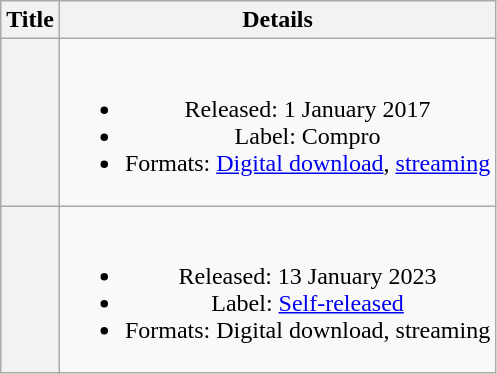<table class="wikitable plainrowheaders" style="text-align:center;">
<tr>
<th scope="col">Title</th>
<th scope="col">Details</th>
</tr>
<tr>
<th scope="row"><em></em></th>
<td><br><ul><li>Released: 1 January 2017</li><li>Label: Compro</li><li>Formats: <a href='#'>Digital download</a>, <a href='#'>streaming</a></li></ul></td>
</tr>
<tr>
<th scope="row"><em></em></th>
<td><br><ul><li>Released: 13 January 2023</li><li>Label: <a href='#'>Self-released</a></li><li>Formats: Digital download, streaming</li></ul></td>
</tr>
</table>
